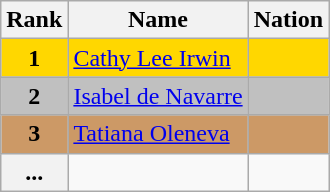<table class="wikitable">
<tr>
<th>Rank</th>
<th>Name</th>
<th>Nation</th>
</tr>
<tr bgcolor="gold">
<td align="center"><strong>1</strong></td>
<td><a href='#'>Cathy Lee Irwin</a></td>
<td></td>
</tr>
<tr bgcolor="silver">
<td align="center"><strong>2</strong></td>
<td><a href='#'>Isabel de Navarre</a></td>
<td></td>
</tr>
<tr bgcolor="cc9966">
<td align="center"><strong>3</strong></td>
<td><a href='#'>Tatiana Oleneva</a></td>
<td></td>
</tr>
<tr>
<th>...</th>
<td></td>
<td></td>
</tr>
</table>
